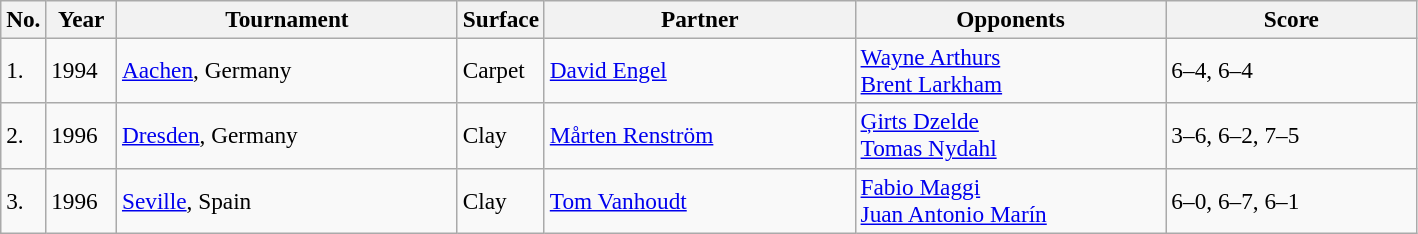<table class="sortable wikitable" style=font-size:97%>
<tr>
<th style="width:20px" class="unsortable">No.</th>
<th style="width:40px">Year</th>
<th style="width:220px">Tournament</th>
<th style="width:50px">Surface</th>
<th style="width:200px">Partner</th>
<th style="width:200px">Opponents</th>
<th style="width:160px" class="unsortable">Score</th>
</tr>
<tr>
<td>1.</td>
<td>1994</td>
<td><a href='#'>Aachen</a>, Germany</td>
<td>Carpet</td>
<td> <a href='#'>David Engel</a></td>
<td> <a href='#'>Wayne Arthurs</a><br> <a href='#'>Brent Larkham</a></td>
<td>6–4, 6–4</td>
</tr>
<tr>
<td>2.</td>
<td>1996</td>
<td><a href='#'>Dresden</a>, Germany</td>
<td>Clay</td>
<td> <a href='#'>Mårten Renström</a></td>
<td> <a href='#'>Ģirts Dzelde</a><br> <a href='#'>Tomas Nydahl</a></td>
<td>3–6, 6–2, 7–5</td>
</tr>
<tr>
<td>3.</td>
<td>1996</td>
<td><a href='#'>Seville</a>, Spain</td>
<td>Clay</td>
<td> <a href='#'>Tom Vanhoudt</a></td>
<td> <a href='#'>Fabio Maggi</a><br> <a href='#'>Juan Antonio Marín</a></td>
<td>6–0, 6–7, 6–1</td>
</tr>
</table>
